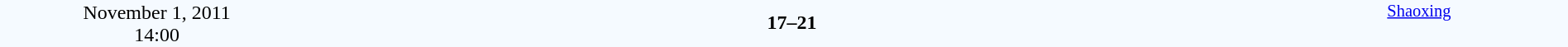<table style="width: 100%; background:#F5FAFF;" cellspacing="0">
<tr>
<td align=center rowspan=3 width=20%>November 1, 2011<br>14:00</td>
</tr>
<tr>
<td width=24% align=right></td>
<td align=center width=13%><strong>17–21</strong></td>
<td width=24%><strong></strong></td>
<td style=font-size:85% rowspan=3 valign=top align=center><a href='#'>Shaoxing</a></td>
</tr>
<tr style=font-size:85%>
<td align=right></td>
<td align=center></td>
<td></td>
</tr>
</table>
